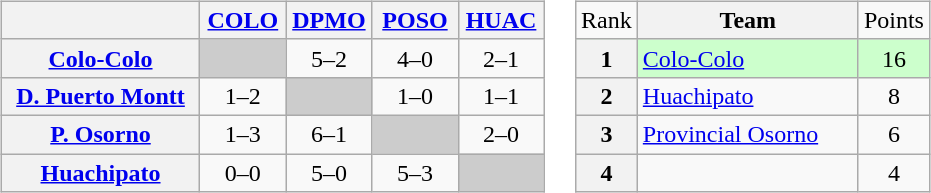<table>
<tr>
<td><br><table class="wikitable" style="text-align:center">
<tr>
<th width="125"> </th>
<th width="50"><a href='#'>COLO</a></th>
<th width="50"><a href='#'>DPMO</a></th>
<th width="50"><a href='#'>POSO</a></th>
<th width="50"><a href='#'>HUAC</a></th>
</tr>
<tr>
<th><a href='#'>Colo-Colo</a></th>
<td bgcolor="#CCCCCC"></td>
<td>5–2</td>
<td>4–0</td>
<td>2–1</td>
</tr>
<tr>
<th><a href='#'>D. Puerto Montt</a></th>
<td>1–2</td>
<td bgcolor="#CCCCCC"></td>
<td>1–0</td>
<td>1–1</td>
</tr>
<tr>
<th><a href='#'>P. Osorno</a></th>
<td>1–3</td>
<td>6–1</td>
<td bgcolor="#CCCCCC"></td>
<td>2–0</td>
</tr>
<tr>
<th><a href='#'>Huachipato</a></th>
<td>0–0</td>
<td>5–0</td>
<td>5–3</td>
<td bgcolor="#CCCCCC"></td>
</tr>
</table>
</td>
<td><br><table class="wikitable" style="text-align: center;">
<tr>
<td>Rank</td>
<th width=140>Team</th>
<td>Points</td>
</tr>
<tr bgcolor="#ccffcc">
<th>1</th>
<td style="text-align: left;"><a href='#'>Colo-Colo</a></td>
<td>16</td>
</tr>
<tr>
<th>2</th>
<td style="text-align: left;"><a href='#'>Huachipato</a></td>
<td>8</td>
</tr>
<tr>
<th>3</th>
<td style="text-align: left;"><a href='#'>Provincial Osorno</a></td>
<td>6</td>
</tr>
<tr>
<th>4</th>
<td style="text-align: left;"></td>
<td>4</td>
</tr>
</table>
</td>
</tr>
</table>
